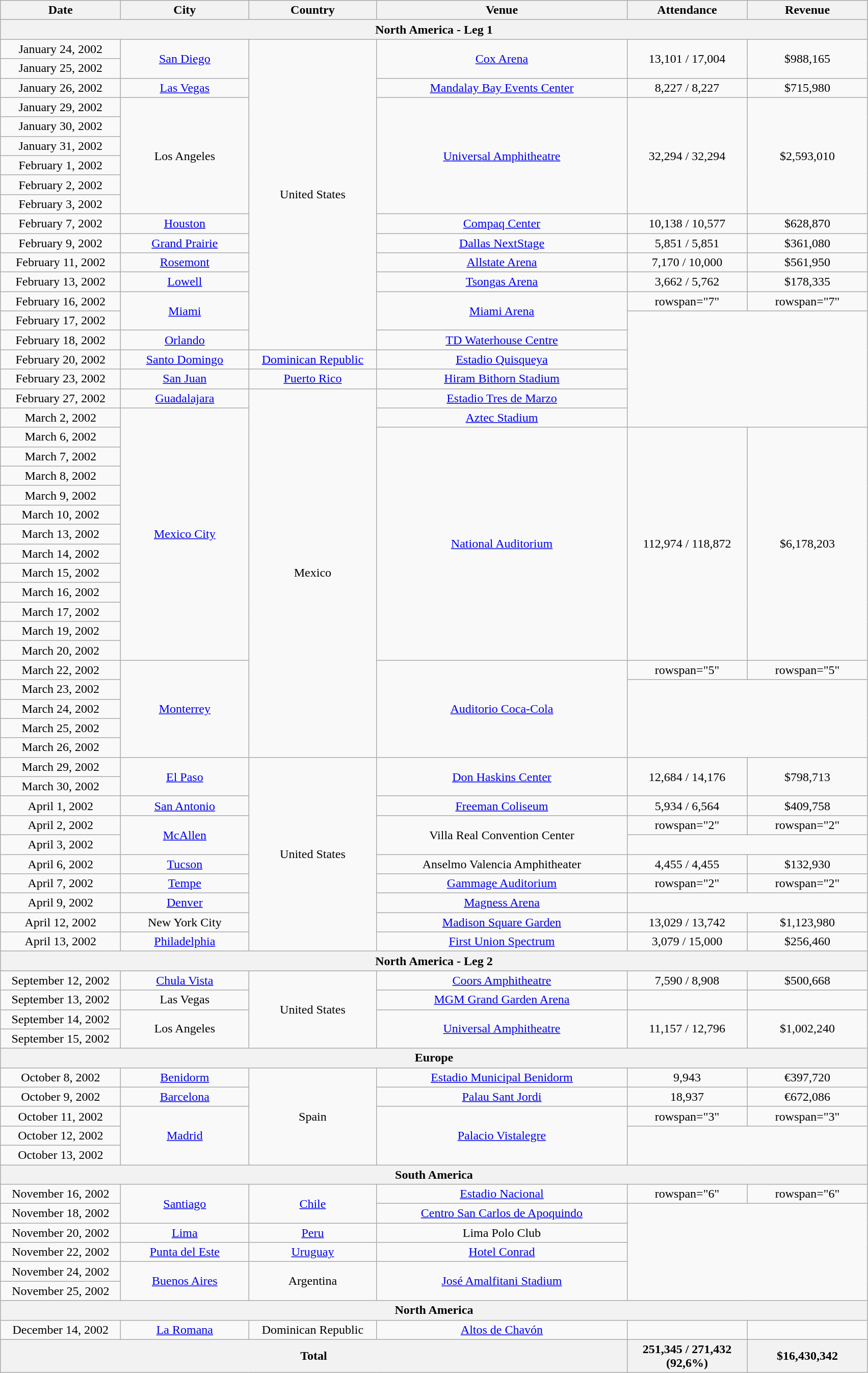<table class="wikitable plainrowheaders" style="text-align:center;">
<tr>
<th width="150">Date</th>
<th width="160">City</th>
<th width="160">Country</th>
<th width="320">Venue</th>
<th width="150">Attendance</th>
<th width="150">Revenue</th>
</tr>
<tr>
<th colspan="7">North America - Leg 1</th>
</tr>
<tr>
<td>January 24, 2002</td>
<td rowspan="2"><a href='#'>San Diego</a></td>
<td rowspan="16">United States</td>
<td rowspan="2"><a href='#'>Cox Arena</a></td>
<td rowspan="2">13,101 / 17,004</td>
<td rowspan="2">$988,165</td>
</tr>
<tr>
<td>January 25, 2002</td>
</tr>
<tr>
<td>January 26, 2002</td>
<td><a href='#'>Las Vegas</a></td>
<td><a href='#'>Mandalay Bay Events Center</a></td>
<td>8,227 / 8,227</td>
<td>$715,980</td>
</tr>
<tr>
<td>January 29, 2002</td>
<td rowspan="6">Los Angeles</td>
<td rowspan="6"><a href='#'>Universal Amphitheatre</a></td>
<td rowspan="6">32,294 / 32,294</td>
<td rowspan="6">$2,593,010</td>
</tr>
<tr>
<td>January 30, 2002</td>
</tr>
<tr>
<td>January 31, 2002</td>
</tr>
<tr>
<td>February 1, 2002</td>
</tr>
<tr>
<td>February 2, 2002</td>
</tr>
<tr>
<td>February 3, 2002</td>
</tr>
<tr>
<td>February 7, 2002</td>
<td><a href='#'>Houston</a></td>
<td><a href='#'>Compaq Center</a></td>
<td>10,138 / 10,577</td>
<td>$628,870</td>
</tr>
<tr>
<td>February 9, 2002</td>
<td><a href='#'>Grand Prairie</a></td>
<td><a href='#'>Dallas NextStage</a></td>
<td>5,851 / 5,851</td>
<td>$361,080</td>
</tr>
<tr>
<td>February 11, 2002</td>
<td><a href='#'>Rosemont</a></td>
<td><a href='#'>Allstate Arena</a></td>
<td>7,170 / 10,000</td>
<td>$561,950</td>
</tr>
<tr>
<td>February 13, 2002</td>
<td><a href='#'>Lowell</a></td>
<td><a href='#'>Tsongas Arena</a></td>
<td>3,662 / 5,762</td>
<td>$178,335</td>
</tr>
<tr>
<td>February 16, 2002</td>
<td rowspan="2"><a href='#'>Miami</a></td>
<td rowspan="2"><a href='#'>Miami Arena</a></td>
<td>rowspan="7" </td>
<td>rowspan="7" </td>
</tr>
<tr>
<td>February 17, 2002</td>
</tr>
<tr>
<td>February 18, 2002</td>
<td><a href='#'>Orlando</a></td>
<td><a href='#'>TD Waterhouse Centre</a></td>
</tr>
<tr>
<td>February 20, 2002</td>
<td><a href='#'>Santo Domingo</a></td>
<td><a href='#'>Dominican Republic</a></td>
<td><a href='#'>Estadio Quisqueya</a></td>
</tr>
<tr>
<td>February 23, 2002</td>
<td><a href='#'>San Juan</a></td>
<td><a href='#'>Puerto Rico</a></td>
<td><a href='#'>Hiram Bithorn Stadium</a></td>
</tr>
<tr>
<td>February 27, 2002</td>
<td><a href='#'>Guadalajara</a></td>
<td rowspan="19">Mexico</td>
<td><a href='#'>Estadio Tres de Marzo</a></td>
</tr>
<tr>
<td>March 2, 2002</td>
<td rowspan="13"><a href='#'>Mexico City</a></td>
<td><a href='#'>Aztec Stadium</a></td>
</tr>
<tr>
<td>March 6, 2002</td>
<td rowspan="12"><a href='#'>National Auditorium</a></td>
<td rowspan="12">112,974 / 118,872</td>
<td rowspan="12">$6,178,203</td>
</tr>
<tr>
<td>March 7, 2002</td>
</tr>
<tr>
<td>March 8, 2002</td>
</tr>
<tr>
<td>March 9, 2002</td>
</tr>
<tr>
<td>March 10, 2002</td>
</tr>
<tr>
<td>March 13, 2002</td>
</tr>
<tr>
<td>March 14, 2002</td>
</tr>
<tr>
<td>March 15, 2002</td>
</tr>
<tr>
<td>March 16, 2002</td>
</tr>
<tr>
<td>March 17, 2002</td>
</tr>
<tr>
<td>March 19, 2002</td>
</tr>
<tr>
<td>March 20, 2002</td>
</tr>
<tr>
<td>March 22, 2002</td>
<td rowspan="5"><a href='#'>Monterrey</a></td>
<td rowspan="5"><a href='#'>Auditorio Coca-Cola</a></td>
<td>rowspan="5" </td>
<td>rowspan="5" </td>
</tr>
<tr>
<td>March 23, 2002</td>
</tr>
<tr>
<td>March 24, 2002</td>
</tr>
<tr>
<td>March 25, 2002</td>
</tr>
<tr>
<td>March 26, 2002</td>
</tr>
<tr>
<td>March 29, 2002</td>
<td rowspan="2"><a href='#'>El Paso</a></td>
<td rowspan="10">United States</td>
<td rowspan="2"><a href='#'>Don Haskins Center</a></td>
<td rowspan="2">12,684 / 14,176</td>
<td rowspan="2">$798,713</td>
</tr>
<tr>
<td>March 30, 2002</td>
</tr>
<tr>
<td>April 1, 2002</td>
<td><a href='#'>San Antonio</a></td>
<td><a href='#'>Freeman Coliseum</a></td>
<td>5,934 / 6,564</td>
<td>$409,758</td>
</tr>
<tr>
<td>April 2, 2002</td>
<td rowspan="2"><a href='#'>McAllen</a></td>
<td rowspan="2">Villa Real Convention Center</td>
<td>rowspan="2" </td>
<td>rowspan="2" </td>
</tr>
<tr>
<td>April 3, 2002</td>
</tr>
<tr>
<td>April 6, 2002</td>
<td><a href='#'>Tucson</a></td>
<td>Anselmo Valencia Amphitheater</td>
<td>4,455 / 4,455</td>
<td>$132,930</td>
</tr>
<tr>
<td>April 7, 2002</td>
<td><a href='#'>Tempe</a></td>
<td><a href='#'>Gammage Auditorium</a></td>
<td>rowspan="2" </td>
<td>rowspan="2" </td>
</tr>
<tr>
<td>April 9, 2002</td>
<td><a href='#'>Denver</a></td>
<td><a href='#'>Magness Arena</a></td>
</tr>
<tr>
<td>April 12, 2002</td>
<td>New York City</td>
<td><a href='#'>Madison Square Garden</a></td>
<td>13,029 / 13,742</td>
<td>$1,123,980</td>
</tr>
<tr>
<td>April 13, 2002</td>
<td><a href='#'>Philadelphia</a></td>
<td><a href='#'>First Union Spectrum</a></td>
<td>3,079 / 15,000</td>
<td>$256,460</td>
</tr>
<tr>
<th colspan="7">North America - Leg 2</th>
</tr>
<tr>
<td>September 12, 2002</td>
<td><a href='#'>Chula Vista</a></td>
<td rowspan="4">United States</td>
<td><a href='#'>Coors Amphitheatre</a></td>
<td>7,590 / 8,908</td>
<td>$500,668</td>
</tr>
<tr>
<td>September 13, 2002</td>
<td>Las Vegas</td>
<td><a href='#'>MGM Grand Garden Arena</a></td>
<td></td>
<td></td>
</tr>
<tr>
<td>September 14, 2002</td>
<td rowspan="2">Los Angeles</td>
<td rowspan="2"><a href='#'>Universal Amphitheatre</a></td>
<td rowspan="2">11,157 / 12,796</td>
<td rowspan="2">$1,002,240</td>
</tr>
<tr>
<td>September 15, 2002</td>
</tr>
<tr>
<th colspan="7">Europe</th>
</tr>
<tr>
<td>October 8, 2002</td>
<td><a href='#'>Benidorm</a></td>
<td rowspan="5">Spain</td>
<td><a href='#'>Estadio Municipal Benidorm</a></td>
<td>9,943</td>
<td>€397,720</td>
</tr>
<tr>
<td>October 9, 2002</td>
<td><a href='#'>Barcelona</a></td>
<td><a href='#'>Palau Sant Jordi</a></td>
<td>18,937</td>
<td>€672,086</td>
</tr>
<tr>
<td>October 11, 2002</td>
<td rowspan="3"><a href='#'>Madrid</a></td>
<td rowspan="3"><a href='#'>Palacio Vistalegre</a></td>
<td>rowspan="3" </td>
<td>rowspan="3" </td>
</tr>
<tr>
<td>October 12, 2002</td>
</tr>
<tr>
<td>October 13, 2002</td>
</tr>
<tr>
<th colspan="7">South America</th>
</tr>
<tr>
<td>November 16, 2002</td>
<td rowspan="2"><a href='#'>Santiago</a></td>
<td rowspan="2"><a href='#'>Chile</a></td>
<td><a href='#'>Estadio Nacional</a></td>
<td>rowspan="6" </td>
<td>rowspan="6" </td>
</tr>
<tr>
<td>November 18, 2002</td>
<td><a href='#'>Centro San Carlos de Apoquindo</a></td>
</tr>
<tr>
<td>November 20, 2002</td>
<td><a href='#'>Lima</a></td>
<td><a href='#'>Peru</a></td>
<td>Lima Polo Club</td>
</tr>
<tr>
<td>November 22, 2002</td>
<td><a href='#'>Punta del Este</a></td>
<td><a href='#'>Uruguay</a></td>
<td><a href='#'>Hotel Conrad</a></td>
</tr>
<tr>
<td>November 24, 2002</td>
<td rowspan="2"><a href='#'>Buenos Aires</a></td>
<td rowspan="2">Argentina</td>
<td rowspan="2"><a href='#'>José Amalfitani Stadium</a></td>
</tr>
<tr>
<td>November 25, 2002</td>
</tr>
<tr>
<th colspan="7">North America</th>
</tr>
<tr>
<td>December 14, 2002</td>
<td><a href='#'>La Romana</a></td>
<td>Dominican Republic</td>
<td><a href='#'>Altos de Chavón</a></td>
<td></td>
<td></td>
</tr>
<tr>
<th colspan="4">Total</th>
<th>251,345 / 271,432 (92,6%)</th>
<th>$16,430,342</th>
</tr>
</table>
